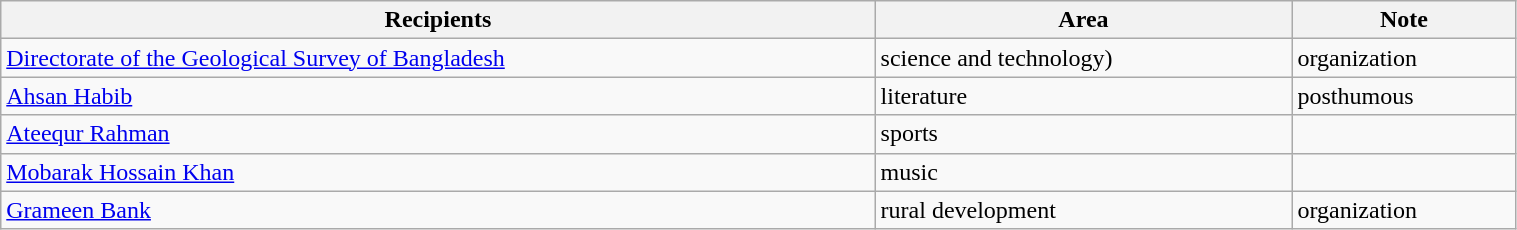<table class="wikitable" style="width:80%;">
<tr>
<th>Recipients</th>
<th>Area</th>
<th>Note</th>
</tr>
<tr>
<td><a href='#'>Directorate of the Geological Survey of Bangladesh</a></td>
<td>science and technology)</td>
<td>organization</td>
</tr>
<tr>
<td><a href='#'>Ahsan Habib</a></td>
<td>literature</td>
<td>posthumous</td>
</tr>
<tr>
<td><a href='#'>Ateequr Rahman</a></td>
<td>sports</td>
<td></td>
</tr>
<tr>
<td><a href='#'>Mobarak Hossain Khan</a></td>
<td>music</td>
<td></td>
</tr>
<tr>
<td><a href='#'>Grameen Bank</a></td>
<td>rural development</td>
<td>organization</td>
</tr>
</table>
